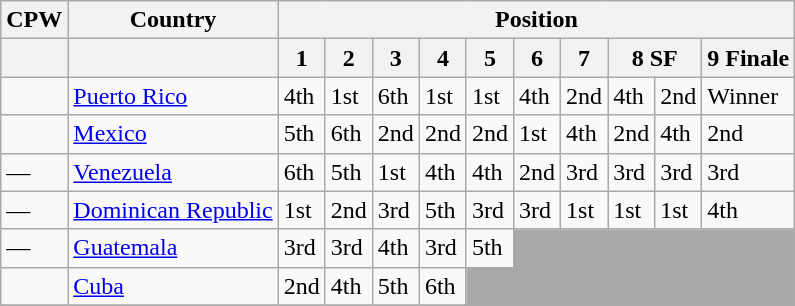<table class="wikitable">
<tr>
<th>CPW</th>
<th>Country</th>
<th colspan=12>Position</th>
</tr>
<tr>
<th></th>
<th></th>
<th>1</th>
<th>2</th>
<th>3</th>
<th>4</th>
<th>5</th>
<th>6</th>
<th>7</th>
<th colspan=2>8 SF</th>
<th>9 Finale</th>
</tr>
<tr>
<td></td>
<td> <a href='#'>Puerto Rico</a></td>
<td>4th</td>
<td><span>1st</span></td>
<td><span>6th</span></td>
<td><span>1st</span></td>
<td><span>1st</span></td>
<td><span>4th</span></td>
<td>2nd</td>
<td><span>4th</span></td>
<td>2nd</td>
<td><span>Winner</span></td>
</tr>
<tr>
<td></td>
<td> <a href='#'>Mexico</a></td>
<td>5th</td>
<td><span>6th</span></td>
<td>2nd</td>
<td>2nd</td>
<td>2nd</td>
<td><span>1st</span></td>
<td><span>4th</span></td>
<td>2nd</td>
<td><span>4th</span></td>
<td><span>2nd</span></td>
</tr>
<tr>
<td>—</td>
<td> <a href='#'>Venezuela</a></td>
<td>6th</td>
<td>5th</td>
<td><span>1st</span></td>
<td>4th</td>
<td>4th</td>
<td>2nd</td>
<td>3rd</td>
<td>3rd</td>
<td>3rd</td>
<td><span>3rd</span></td>
</tr>
<tr>
<td>—</td>
<td> <a href='#'>Dominican Republic</a></td>
<td><span>1st</span></td>
<td>2nd</td>
<td>3rd</td>
<td>5th</td>
<td>3rd</td>
<td>3rd</td>
<td><span>1st</span></td>
<td><span>1st</span></td>
<td><span>1st</span></td>
<td><span>4th</span></td>
</tr>
<tr>
<td>—</td>
<td> <a href='#'>Guatemala</a></td>
<td>3rd</td>
<td>3rd</td>
<td>4th</td>
<td>3rd</td>
<td><span>5th</span></td>
<td style="background:darkgrey;" colspan="10"></td>
</tr>
<tr>
<td></td>
<td> <a href='#'>Cuba</a></td>
<td>2nd</td>
<td>4th</td>
<td>5th</td>
<td><span>6th</span></td>
<td style="background:darkgrey;" colspan="10"></td>
</tr>
<tr>
</tr>
</table>
